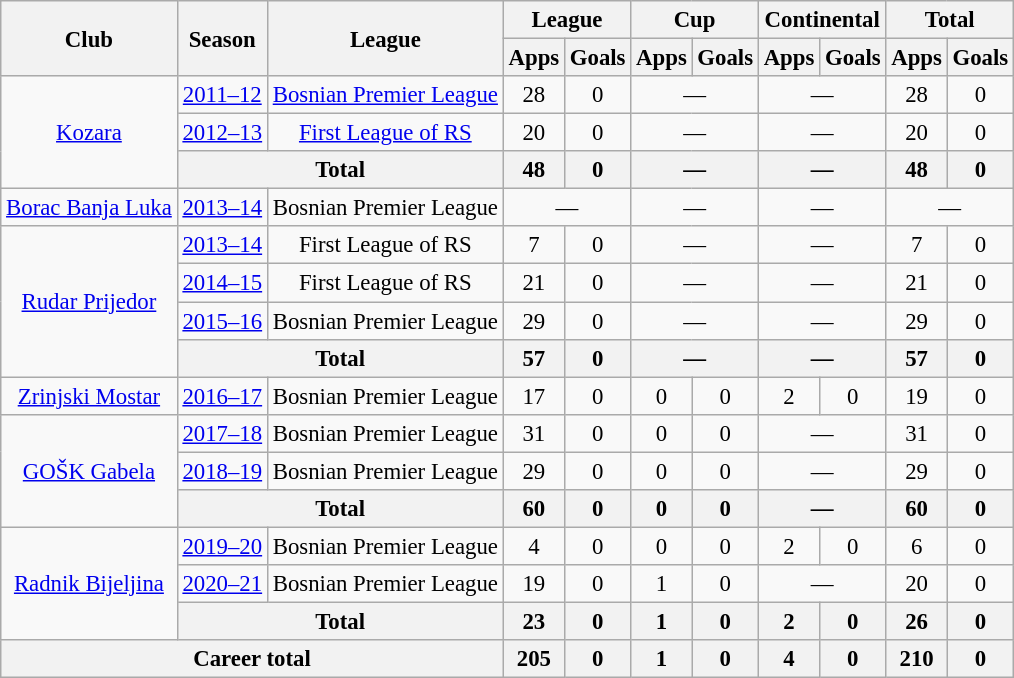<table class="wikitable" style="text-align:center;font-size:95%">
<tr>
<th rowspan="2">Club</th>
<th rowspan="2">Season</th>
<th rowspan="2">League</th>
<th colspan="2">League</th>
<th colspan="2">Cup</th>
<th colspan="2">Continental</th>
<th colspan="2">Total</th>
</tr>
<tr>
<th>Apps</th>
<th>Goals</th>
<th>Apps</th>
<th>Goals</th>
<th>Apps</th>
<th>Goals</th>
<th>Apps</th>
<th>Goals</th>
</tr>
<tr>
<td rowspan="3"><a href='#'>Kozara</a></td>
<td><a href='#'>2011–12</a></td>
<td><a href='#'>Bosnian Premier League</a></td>
<td>28</td>
<td>0</td>
<td colspan=2>—</td>
<td colspan=2>—</td>
<td>28</td>
<td>0</td>
</tr>
<tr>
<td><a href='#'>2012–13</a></td>
<td><a href='#'>First League of RS</a></td>
<td>20</td>
<td>0</td>
<td colspan=2>—</td>
<td colspan=2>—</td>
<td>20</td>
<td>0</td>
</tr>
<tr>
<th colspan=2>Total</th>
<th>48</th>
<th>0</th>
<th colspan=2>—</th>
<th colspan=2>—</th>
<th>48</th>
<th>0</th>
</tr>
<tr>
<td rowspan="1"><a href='#'>Borac Banja Luka</a></td>
<td><a href='#'>2013–14</a></td>
<td>Bosnian Premier League</td>
<td colspan=2>—</td>
<td colspan=2>—</td>
<td colspan=2>—</td>
<td colspan=2>—</td>
</tr>
<tr>
<td rowspan="4"><a href='#'>Rudar Prijedor</a></td>
<td><a href='#'>2013–14</a></td>
<td>First League of RS</td>
<td>7</td>
<td>0</td>
<td colspan=2>—</td>
<td colspan=2>—</td>
<td>7</td>
<td>0</td>
</tr>
<tr>
<td><a href='#'>2014–15</a></td>
<td>First League of RS</td>
<td>21</td>
<td>0</td>
<td colspan=2>—</td>
<td colspan=2>—</td>
<td>21</td>
<td>0</td>
</tr>
<tr>
<td><a href='#'>2015–16</a></td>
<td>Bosnian Premier League</td>
<td>29</td>
<td>0</td>
<td colspan=2>—</td>
<td colspan=2>—</td>
<td>29</td>
<td>0</td>
</tr>
<tr>
<th colspan=2>Total</th>
<th>57</th>
<th>0</th>
<th colspan=2>—</th>
<th colspan=2>—</th>
<th>57</th>
<th>0</th>
</tr>
<tr>
<td rowspan="1"><a href='#'>Zrinjski Mostar</a></td>
<td><a href='#'>2016–17</a></td>
<td>Bosnian Premier League</td>
<td>17</td>
<td>0</td>
<td>0</td>
<td>0</td>
<td>2</td>
<td>0</td>
<td>19</td>
<td>0</td>
</tr>
<tr>
<td rowspan="3"><a href='#'>GOŠK Gabela</a></td>
<td><a href='#'>2017–18</a></td>
<td>Bosnian Premier League</td>
<td>31</td>
<td>0</td>
<td>0</td>
<td>0</td>
<td colspan=2>—</td>
<td>31</td>
<td>0</td>
</tr>
<tr>
<td><a href='#'>2018–19</a></td>
<td>Bosnian Premier League</td>
<td>29</td>
<td>0</td>
<td>0</td>
<td>0</td>
<td colspan=2>—</td>
<td>29</td>
<td>0</td>
</tr>
<tr>
<th colspan=2>Total</th>
<th>60</th>
<th>0</th>
<th>0</th>
<th>0</th>
<th colspan=2>—</th>
<th>60</th>
<th>0</th>
</tr>
<tr>
<td rowspan=3><a href='#'>Radnik Bijeljina</a></td>
<td><a href='#'>2019–20</a></td>
<td>Bosnian Premier League</td>
<td>4</td>
<td>0</td>
<td>0</td>
<td>0</td>
<td>2</td>
<td>0</td>
<td>6</td>
<td>0</td>
</tr>
<tr>
<td><a href='#'>2020–21</a></td>
<td>Bosnian Premier League</td>
<td>19</td>
<td>0</td>
<td>1</td>
<td>0</td>
<td colspan=2>—</td>
<td>20</td>
<td>0</td>
</tr>
<tr>
<th colspan=2>Total</th>
<th>23</th>
<th>0</th>
<th>1</th>
<th>0</th>
<th>2</th>
<th>0</th>
<th>26</th>
<th>0</th>
</tr>
<tr>
<th colspan=3>Career total</th>
<th>205</th>
<th>0</th>
<th>1</th>
<th>0</th>
<th>4</th>
<th>0</th>
<th>210</th>
<th>0</th>
</tr>
</table>
